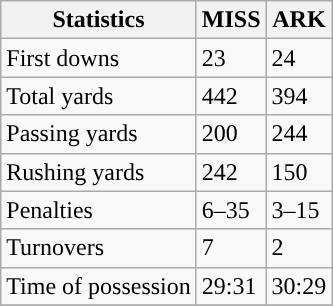<table class="wikitable" style="float: left;">
<tr>
<th>Statistics</th>
<th>MISS</th>
<th>ARK</th>
</tr>
<tr>
<td>First downs</td>
<td>23</td>
<td>24</td>
</tr>
<tr>
<td>Total yards</td>
<td>442</td>
<td>394</td>
</tr>
<tr>
<td>Passing yards</td>
<td>200</td>
<td>244</td>
</tr>
<tr>
<td>Rushing yards</td>
<td>242</td>
<td>150</td>
</tr>
<tr>
<td>Penalties</td>
<td>6–35</td>
<td>3–15</td>
</tr>
<tr>
<td>Turnovers</td>
<td>7</td>
<td>2</td>
</tr>
<tr>
<td>Time of possession</td>
<td>29:31</td>
<td>30:29</td>
</tr>
<tr>
</tr>
</table>
